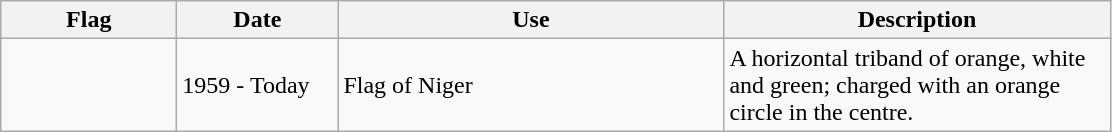<table class="wikitable">
<tr>
<th style="width:110px;">Flag</th>
<th style="width:100px;">Date</th>
<th style="width:250px;">Use</th>
<th style="width:250px;">Description</th>
</tr>
<tr>
<td></td>
<td>1959 - Today</td>
<td>Flag of Niger</td>
<td>A horizontal triband of orange, white and green; charged with an orange circle in the centre.</td>
</tr>
</table>
